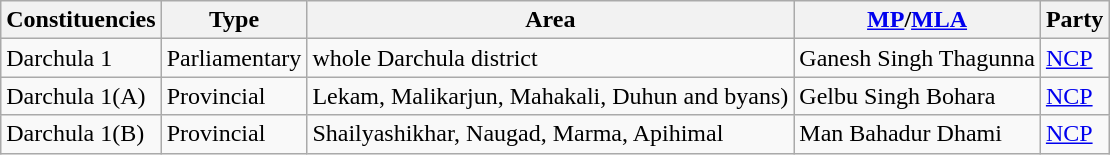<table class="wikitable">
<tr>
<th>Constituencies</th>
<th>Type</th>
<th>Area</th>
<th><a href='#'>MP</a>/<a href='#'>MLA</a></th>
<th>Party</th>
</tr>
<tr>
<td>Darchula 1</td>
<td>Parliamentary</td>
<td>whole Darchula district</td>
<td>Ganesh Singh Thagunna</td>
<td><a href='#'>NCP</a></td>
</tr>
<tr>
<td>Darchula 1(A)</td>
<td>Provincial</td>
<td>Lekam, Malikarjun, Mahakali, Duhun and byans)</td>
<td>Gelbu Singh Bohara</td>
<td><a href='#'>NCP</a></td>
</tr>
<tr>
<td>Darchula 1(B)</td>
<td>Provincial</td>
<td>Shailyashikhar, Naugad, Marma, Apihimal</td>
<td>Man Bahadur Dhami</td>
<td><a href='#'>NCP</a></td>
</tr>
</table>
